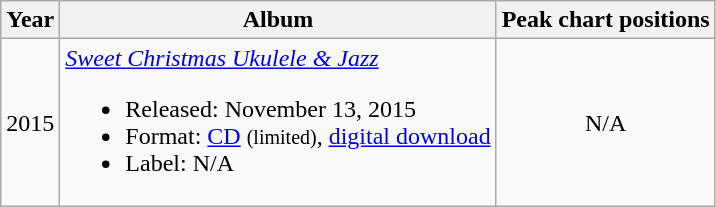<table class="wikitable" style="text-align:center;">
<tr>
<th rowspan="1">Year</th>
<th rowspan="1">Album</th>
<th colspan="1">Peak chart positions</th>
</tr>
<tr>
<td>2015</td>
<td align="left"><em><a href='#'>Sweet Christmas Ukulele & Jazz</a></em><br><ul><li>Released: November 13, 2015</li><li>Format: <a href='#'>CD</a> <small>(limited)</small>, <a href='#'>digital download</a></li><li>Label: N/A</li></ul></td>
<td>N/A</td>
</tr>
</table>
